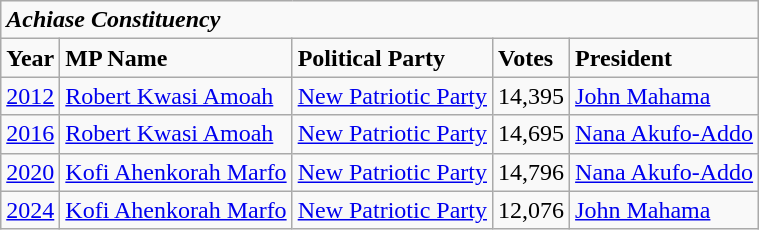<table class="wikitable">
<tr>
<td colspan="5"><strong><em>Achiase Constituency</em></strong></td>
</tr>
<tr>
<td><strong>Year</strong></td>
<td><strong>MP Name</strong></td>
<td><strong>Political Party</strong></td>
<td><strong>Votes</strong></td>
<td><strong>President</strong></td>
</tr>
<tr>
<td><a href='#'>2012</a></td>
<td><a href='#'>Robert Kwasi Amoah</a></td>
<td><a href='#'>New Patriotic Party</a></td>
<td>14,395</td>
<td><a href='#'>John Mahama</a></td>
</tr>
<tr>
<td><a href='#'>2016</a></td>
<td><a href='#'>Robert Kwasi Amoah</a></td>
<td><a href='#'>New Patriotic Party</a></td>
<td>14,695</td>
<td><a href='#'>Nana Akufo-Addo</a></td>
</tr>
<tr>
<td><a href='#'>2020</a></td>
<td><a href='#'>Kofi Ahenkorah Marfo</a></td>
<td><a href='#'>New Patriotic Party</a></td>
<td>14,796</td>
<td><a href='#'>Nana Akufo-Addo</a></td>
</tr>
<tr>
<td><a href='#'>2024</a></td>
<td><a href='#'>Kofi Ahenkorah Marfo</a></td>
<td><a href='#'>New Patriotic Party</a></td>
<td>12,076</td>
<td><a href='#'>John Mahama</a></td>
</tr>
</table>
